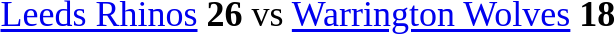<table style="font-size:150%;">
<tr>
<td> <a href='#'>Leeds Rhinos</a> <strong>26</strong> vs  <a href='#'>Warrington Wolves</a> <strong>18</strong></td>
</tr>
</table>
